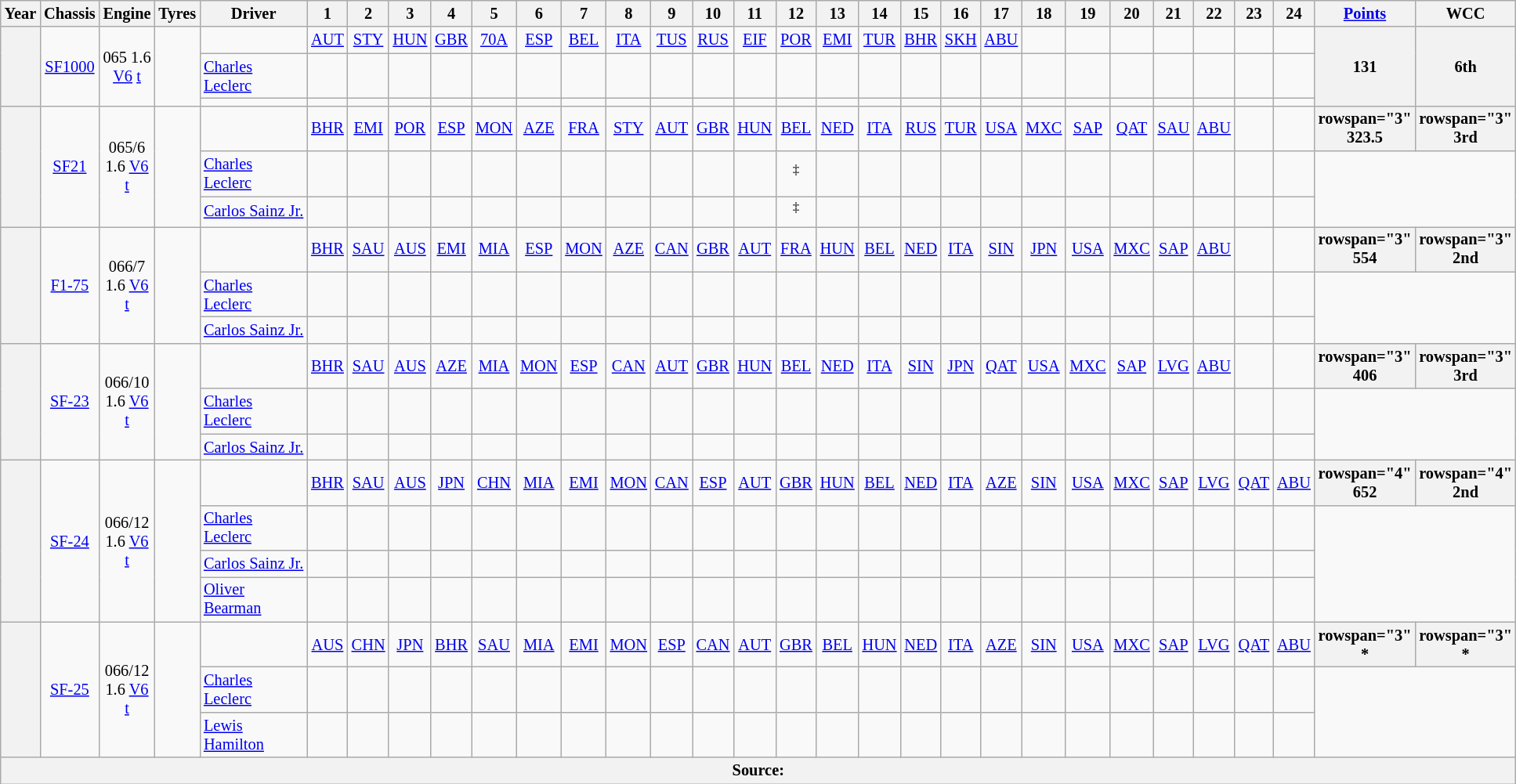<table class="wikitable" style="text-align:center; font-size:85%">
<tr>
<th>Year</th>
<th>Chassis</th>
<th>Engine</th>
<th>Tyres</th>
<th width="140px">Driver</th>
<th>1</th>
<th>2</th>
<th>3</th>
<th>4</th>
<th>5</th>
<th>6</th>
<th>7</th>
<th>8</th>
<th>9</th>
<th>10</th>
<th>11</th>
<th>12</th>
<th>13</th>
<th>14</th>
<th>15</th>
<th>16</th>
<th>17</th>
<th>18</th>
<th>19</th>
<th>20</th>
<th>21</th>
<th>22</th>
<th>23</th>
<th>24</th>
<th><a href='#'>Points</a></th>
<th>WCC</th>
</tr>
<tr>
<th rowspan="3"></th>
<td rowspan="3"><a href='#'>SF1000</a></td>
<td rowspan="3">065 1.6 <a href='#'>V6</a> <a href='#'>t</a></td>
<td rowspan="3"></td>
<td></td>
<td><a href='#'>AUT</a></td>
<td><a href='#'>STY</a></td>
<td><a href='#'>HUN</a></td>
<td><a href='#'>GBR</a></td>
<td><a href='#'>70A</a></td>
<td><a href='#'>ESP</a></td>
<td><a href='#'>BEL</a></td>
<td><a href='#'>ITA</a></td>
<td><a href='#'>TUS</a></td>
<td><a href='#'>RUS</a></td>
<td><a href='#'>EIF</a></td>
<td><a href='#'>POR</a></td>
<td><a href='#'>EMI</a></td>
<td><a href='#'>TUR</a></td>
<td><a href='#'>BHR</a></td>
<td><a href='#'>SKH</a></td>
<td><a href='#'>ABU</a></td>
<td></td>
<td></td>
<td></td>
<td></td>
<td></td>
<td></td>
<td></td>
<th rowspan="3">131</th>
<th rowspan="3">6th</th>
</tr>
<tr>
<td align="left"> <a href='#'>Charles Leclerc</a></td>
<td></td>
<td></td>
<td></td>
<td></td>
<td></td>
<td></td>
<td></td>
<td></td>
<td></td>
<td></td>
<td></td>
<td></td>
<td></td>
<td></td>
<td></td>
<td></td>
<td></td>
<td></td>
<td></td>
<td></td>
<td></td>
<td></td>
<td></td>
<td></td>
</tr>
<tr>
<td align="left"></td>
<td></td>
<td></td>
<td></td>
<td></td>
<td></td>
<td></td>
<td></td>
<td></td>
<td></td>
<td></td>
<td></td>
<td></td>
<td></td>
<td></td>
<td></td>
<td></td>
<td></td>
<td></td>
<td></td>
<td></td>
<td></td>
<td></td>
<td></td>
<td></td>
</tr>
<tr>
<th rowspan="3"></th>
<td rowspan="3"><a href='#'>SF21</a></td>
<td rowspan="3">065/6 1.6 <a href='#'>V6</a> <a href='#'>t</a></td>
<td rowspan="3"></td>
<td></td>
<td><a href='#'>BHR</a></td>
<td><a href='#'>EMI</a></td>
<td><a href='#'>POR</a></td>
<td><a href='#'>ESP</a></td>
<td><a href='#'>MON</a></td>
<td><a href='#'>AZE</a></td>
<td><a href='#'>FRA</a></td>
<td><a href='#'>STY</a></td>
<td><a href='#'>AUT</a></td>
<td><a href='#'>GBR</a></td>
<td><a href='#'>HUN</a></td>
<td><a href='#'>BEL</a></td>
<td><a href='#'>NED</a></td>
<td><a href='#'>ITA</a></td>
<td><a href='#'>RUS</a></td>
<td><a href='#'>TUR</a></td>
<td><a href='#'>USA</a></td>
<td><a href='#'>MXC</a></td>
<td><a href='#'>SAP</a></td>
<td><a href='#'>QAT</a></td>
<td><a href='#'>SAU</a></td>
<td><a href='#'>ABU</a></td>
<td></td>
<td></td>
<th>rowspan="3"  323.5</th>
<th>rowspan="3"  3rd</th>
</tr>
<tr>
<td align="left"> <a href='#'>Charles Leclerc</a></td>
<td></td>
<td></td>
<td></td>
<td></td>
<td></td>
<td></td>
<td></td>
<td></td>
<td></td>
<td></td>
<td></td>
<td><sup>‡</sup></td>
<td></td>
<td></td>
<td></td>
<td></td>
<td></td>
<td></td>
<td></td>
<td></td>
<td></td>
<td></td>
<td></td>
<td></td>
</tr>
<tr>
<td align="left"> <a href='#'>Carlos Sainz Jr.</a></td>
<td></td>
<td></td>
<td></td>
<td></td>
<td></td>
<td></td>
<td></td>
<td></td>
<td></td>
<td></td>
<td></td>
<td><sup>‡</sup></td>
<td></td>
<td></td>
<td></td>
<td></td>
<td></td>
<td></td>
<td></td>
<td></td>
<td></td>
<td></td>
<td></td>
<td></td>
</tr>
<tr>
<th rowspan="3"></th>
<td rowspan="3"><a href='#'>F1-75</a></td>
<td rowspan="3">066/7 1.6 <a href='#'>V6</a> <a href='#'>t</a></td>
<td rowspan="3"></td>
<td></td>
<td><a href='#'>BHR</a></td>
<td><a href='#'>SAU</a></td>
<td><a href='#'>AUS</a></td>
<td><a href='#'>EMI</a></td>
<td><a href='#'>MIA</a></td>
<td><a href='#'>ESP</a></td>
<td><a href='#'>MON</a></td>
<td><a href='#'>AZE</a></td>
<td><a href='#'>CAN</a></td>
<td><a href='#'>GBR</a></td>
<td><a href='#'>AUT</a></td>
<td><a href='#'>FRA</a></td>
<td><a href='#'>HUN</a></td>
<td><a href='#'>BEL</a></td>
<td><a href='#'>NED</a></td>
<td><a href='#'>ITA</a></td>
<td><a href='#'>SIN</a></td>
<td><a href='#'>JPN</a></td>
<td><a href='#'>USA</a></td>
<td><a href='#'>MXC</a></td>
<td><a href='#'>SAP</a></td>
<td><a href='#'>ABU</a></td>
<td></td>
<td></td>
<th>rowspan="3"  554</th>
<th>rowspan="3"  2nd</th>
</tr>
<tr>
<td align="left"> <a href='#'>Charles Leclerc</a></td>
<td></td>
<td></td>
<td></td>
<td></td>
<td></td>
<td></td>
<td></td>
<td></td>
<td></td>
<td></td>
<td></td>
<td></td>
<td></td>
<td></td>
<td></td>
<td></td>
<td></td>
<td></td>
<td></td>
<td></td>
<td></td>
<td></td>
<td></td>
<td></td>
</tr>
<tr>
<td nowrap align="left"> <a href='#'>Carlos Sainz Jr.</a></td>
<td></td>
<td></td>
<td></td>
<td></td>
<td></td>
<td></td>
<td></td>
<td></td>
<td></td>
<td></td>
<td></td>
<td></td>
<td></td>
<td></td>
<td></td>
<td></td>
<td></td>
<td></td>
<td></td>
<td></td>
<td></td>
<td></td>
<td></td>
<td></td>
</tr>
<tr>
<th rowspan="3"></th>
<td rowspan="3"><a href='#'>SF-23</a></td>
<td rowspan="3">066/10 1.6 <a href='#'>V6</a> <a href='#'>t</a></td>
<td rowspan="3"></td>
<td></td>
<td><a href='#'>BHR</a></td>
<td><a href='#'>SAU</a></td>
<td><a href='#'>AUS</a></td>
<td><a href='#'>AZE</a></td>
<td><a href='#'>MIA</a></td>
<td><a href='#'>MON</a></td>
<td><a href='#'>ESP</a></td>
<td><a href='#'>CAN</a></td>
<td><a href='#'>AUT</a></td>
<td><a href='#'>GBR</a></td>
<td><a href='#'>HUN</a></td>
<td><a href='#'>BEL</a></td>
<td><a href='#'>NED</a></td>
<td><a href='#'>ITA</a></td>
<td><a href='#'>SIN</a></td>
<td><a href='#'>JPN</a></td>
<td><a href='#'>QAT</a></td>
<td><a href='#'>USA</a></td>
<td><a href='#'>MXC</a></td>
<td><a href='#'>SAP</a></td>
<td><a href='#'>LVG</a></td>
<td><a href='#'>ABU</a></td>
<td></td>
<td></td>
<th>rowspan="3"  406</th>
<th>rowspan="3"  3rd</th>
</tr>
<tr>
<td align="left"> <a href='#'>Charles Leclerc</a></td>
<td></td>
<td></td>
<td></td>
<td></td>
<td></td>
<td></td>
<td></td>
<td></td>
<td></td>
<td></td>
<td></td>
<td></td>
<td></td>
<td></td>
<td></td>
<td></td>
<td></td>
<td></td>
<td></td>
<td></td>
<td></td>
<td></td>
<td></td>
<td></td>
</tr>
<tr>
<td align=left> <a href='#'>Carlos Sainz Jr.</a></td>
<td></td>
<td></td>
<td></td>
<td></td>
<td></td>
<td></td>
<td></td>
<td></td>
<td></td>
<td></td>
<td></td>
<td></td>
<td></td>
<td></td>
<td></td>
<td></td>
<td></td>
<td></td>
<td></td>
<td></td>
<td></td>
<td></td>
<td></td>
<td></td>
</tr>
<tr>
<th rowspan="4"></th>
<td rowspan="4"><a href='#'>SF-24</a></td>
<td rowspan="4">066/12 1.6 <a href='#'>V6</a> <a href='#'>t</a></td>
<td rowspan="4"></td>
<td></td>
<td><a href='#'>BHR</a></td>
<td><a href='#'>SAU</a></td>
<td><a href='#'>AUS</a></td>
<td><a href='#'>JPN</a></td>
<td><a href='#'>CHN</a></td>
<td><a href='#'>MIA</a></td>
<td><a href='#'>EMI</a></td>
<td><a href='#'>MON</a></td>
<td><a href='#'>CAN</a></td>
<td><a href='#'>ESP</a></td>
<td><a href='#'>AUT</a></td>
<td><a href='#'>GBR</a></td>
<td><a href='#'>HUN</a></td>
<td><a href='#'>BEL</a></td>
<td><a href='#'>NED</a></td>
<td><a href='#'>ITA</a></td>
<td><a href='#'>AZE</a></td>
<td><a href='#'>SIN</a></td>
<td><a href='#'>USA</a></td>
<td><a href='#'>MXC</a></td>
<td><a href='#'>SAP</a></td>
<td><a href='#'>LVG</a></td>
<td><a href='#'>QAT</a></td>
<td><a href='#'>ABU</a></td>
<th>rowspan="4"  652</th>
<th>rowspan="4"  2nd</th>
</tr>
<tr>
<td align="left"> <a href='#'>Charles Leclerc</a></td>
<td></td>
<td></td>
<td></td>
<td></td>
<td></td>
<td></td>
<td></td>
<td></td>
<td></td>
<td></td>
<td></td>
<td></td>
<td></td>
<td></td>
<td></td>
<td></td>
<td></td>
<td></td>
<td></td>
<td></td>
<td></td>
<td></td>
<td></td>
<td></td>
</tr>
<tr>
<td align=left> <a href='#'>Carlos Sainz Jr.</a></td>
<td></td>
<td></td>
<td></td>
<td></td>
<td></td>
<td></td>
<td></td>
<td></td>
<td></td>
<td></td>
<td></td>
<td></td>
<td></td>
<td></td>
<td></td>
<td></td>
<td></td>
<td></td>
<td></td>
<td></td>
<td></td>
<td></td>
<td></td>
<td></td>
</tr>
<tr>
<td align=left> <a href='#'>Oliver Bearman</a></td>
<td></td>
<td></td>
<td></td>
<td></td>
<td></td>
<td></td>
<td></td>
<td></td>
<td></td>
<td></td>
<td></td>
<td></td>
<td></td>
<td></td>
<td></td>
<td></td>
<td></td>
<td></td>
<td></td>
<td></td>
<td></td>
<td></td>
<td></td>
<td></td>
</tr>
<tr>
<th rowspan="3"></th>
<td rowspan="3"><a href='#'>SF-25</a></td>
<td rowspan="3">066/12 1.6 <a href='#'>V6</a> <a href='#'>t</a></td>
<td rowspan="3"></td>
<td></td>
<td><a href='#'>AUS</a></td>
<td><a href='#'>CHN</a></td>
<td><a href='#'>JPN</a></td>
<td><a href='#'>BHR</a></td>
<td><a href='#'>SAU</a></td>
<td><a href='#'>MIA</a></td>
<td><a href='#'>EMI</a></td>
<td><a href='#'>MON</a></td>
<td><a href='#'>ESP</a></td>
<td><a href='#'>CAN</a></td>
<td><a href='#'>AUT</a></td>
<td><a href='#'>GBR</a></td>
<td><a href='#'>BEL</a></td>
<td><a href='#'>HUN</a></td>
<td><a href='#'>NED</a></td>
<td><a href='#'>ITA</a></td>
<td><a href='#'>AZE</a></td>
<td><a href='#'>SIN</a></td>
<td><a href='#'>USA</a></td>
<td><a href='#'>MXC</a></td>
<td><a href='#'>SAP</a></td>
<td><a href='#'>LVG</a></td>
<td><a href='#'>QAT</a></td>
<td><a href='#'>ABU</a></td>
<th>rowspan="3" *</th>
<th>rowspan="3" *</th>
</tr>
<tr>
<td align=left> <a href='#'>Charles Leclerc</a></td>
<td></td>
<td></td>
<td></td>
<td></td>
<td></td>
<td></td>
<td></td>
<td></td>
<td></td>
<td></td>
<td></td>
<td></td>
<td></td>
<td></td>
<td></td>
<td></td>
<td></td>
<td></td>
<td></td>
<td></td>
<td></td>
<td></td>
<td></td>
<td></td>
</tr>
<tr>
<td align=left> <a href='#'>Lewis Hamilton</a></td>
<td></td>
<td></td>
<td></td>
<td></td>
<td></td>
<td></td>
<td></td>
<td></td>
<td></td>
<td></td>
<td></td>
<td></td>
<td></td>
<td></td>
<td></td>
<td></td>
<td></td>
<td></td>
<td></td>
<td></td>
<td></td>
<td></td>
<td></td>
<td></td>
</tr>
<tr>
<th colspan="31">Source:</th>
</tr>
</table>
